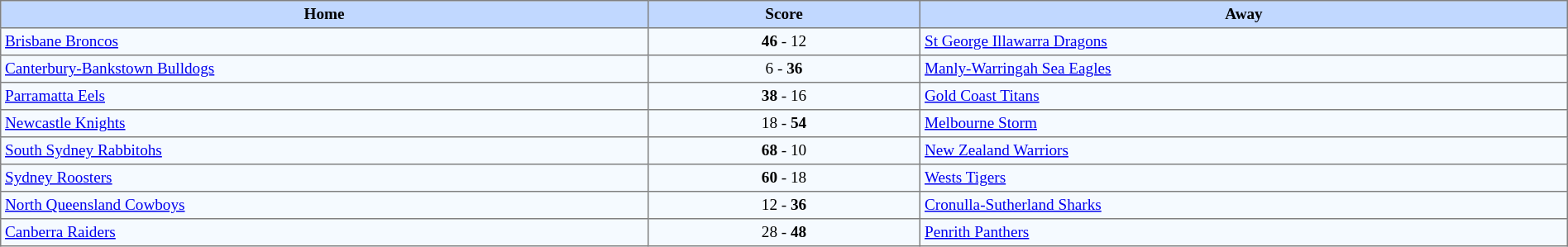<table border=1 style="border-collapse:collapse; font-size:80%;text-align:center;" cellpadding=3 cellspacing=0 width=100%>
<tr bgcolor=#C1D8FF>
<th rowpsan=2 width=19%>Home</th>
<th rowspan=1 width=8%>Score</th>
<th rowpsan=2 width=19%>Away</th>
</tr>
<tr style="text-align:center; background:#f5faff;">
<td align="left"> <a href='#'>Brisbane Broncos</a></td>
<td><strong>46</strong> - 12</td>
<td align="left"> <a href='#'>St George Illawarra Dragons</a></td>
</tr>
<tr style="text-align:center; background:#f5faff;">
<td align="left"> <a href='#'>Canterbury-Bankstown Bulldogs</a></td>
<td>6 - <strong>36</strong></td>
<td align="left"> <a href='#'>Manly-Warringah Sea Eagles</a></td>
</tr>
<tr style="text-align:center; background:#f5faff;">
<td align="left"> <a href='#'>Parramatta Eels</a></td>
<td><strong>38</strong> - 16</td>
<td align="left"> <a href='#'>Gold Coast Titans</a></td>
</tr>
<tr style="text-align:center; background:#f5faff;">
<td align="left"> <a href='#'>Newcastle Knights</a></td>
<td>18 - <strong>54</strong></td>
<td align="left"> <a href='#'>Melbourne Storm</a></td>
</tr>
<tr style="text-align:center; background:#f5faff;">
<td align="left"> <a href='#'>South Sydney Rabbitohs</a></td>
<td><strong>68</strong> - 10</td>
<td align="left"> <a href='#'>New Zealand Warriors</a></td>
</tr>
<tr style="text-align:center; background:#f5faff;">
<td align="left"> <a href='#'>Sydney Roosters</a></td>
<td><strong>60</strong> - 18</td>
<td align="left"> <a href='#'>Wests Tigers</a></td>
</tr>
<tr style="text-align:center; background:#f5faff;">
<td align="left"> <a href='#'>North Queensland Cowboys</a></td>
<td>12 - <strong>36</strong></td>
<td align="left"> <a href='#'>Cronulla-Sutherland Sharks</a></td>
</tr>
<tr style="text-align:center; background:#f5faff;">
<td align="left"> <a href='#'>Canberra Raiders</a></td>
<td>28 - <strong>48</strong></td>
<td align="left"> <a href='#'>Penrith Panthers</a></td>
</tr>
</table>
